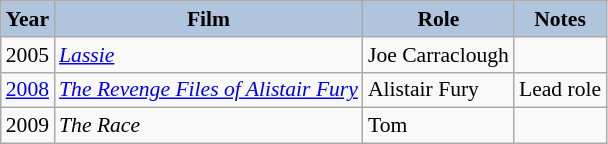<table class="wikitable" style="font-size:90%;">
<tr>
<th style="background:#B0C4DE;">Year</th>
<th style="background:#B0C4DE;">Film</th>
<th style="background:#B0C4DE;">Role</th>
<th style="background:#B0C4DE;">Notes</th>
</tr>
<tr>
<td>2005</td>
<td><em><a href='#'>Lassie</a></em></td>
<td>Joe Carraclough</td>
<td></td>
</tr>
<tr>
<td><a href='#'>2008</a></td>
<td><em><a href='#'>The Revenge Files of Alistair Fury</a></em></td>
<td>Alistair Fury</td>
<td>Lead role</td>
</tr>
<tr>
<td>2009</td>
<td><em>The Race</em></td>
<td>Tom</td>
<td></td>
</tr>
</table>
